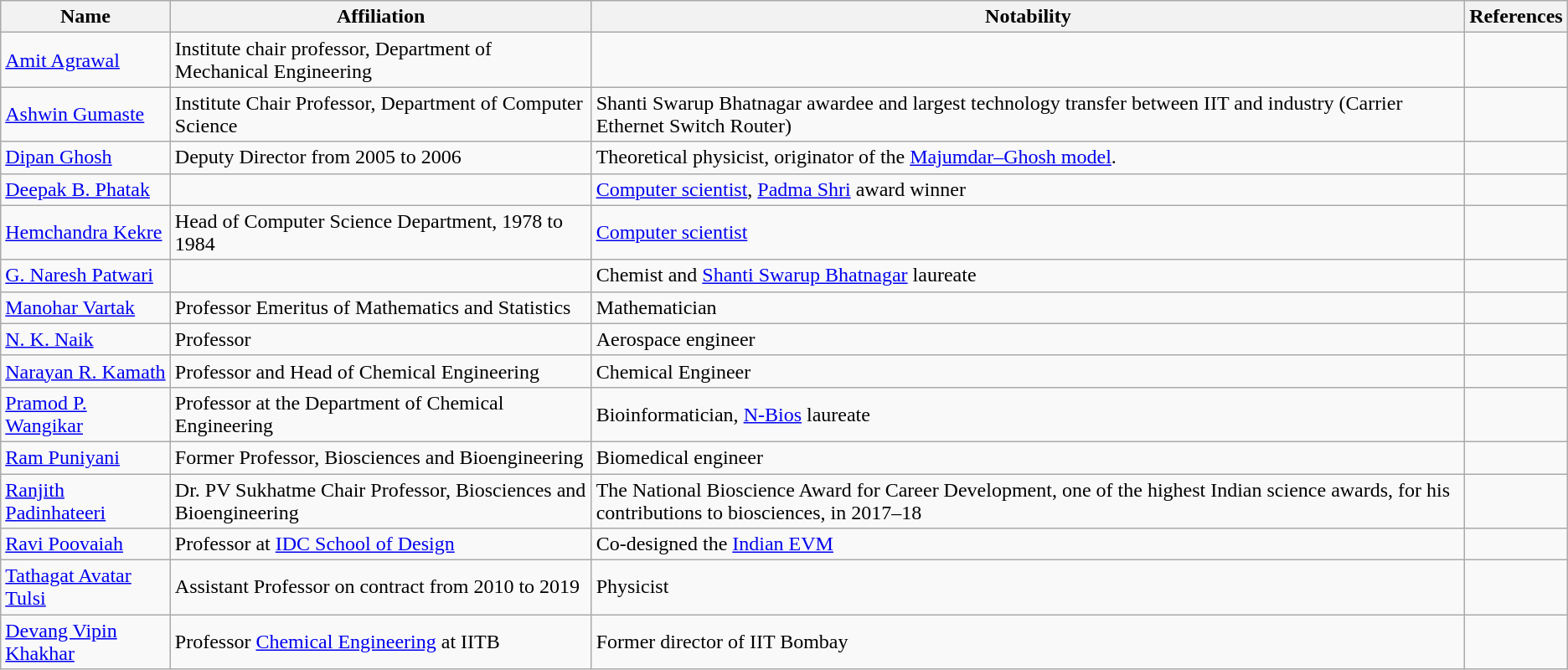<table class="wikitable">
<tr>
<th>Name</th>
<th>Affiliation</th>
<th>Notability</th>
<th>References</th>
</tr>
<tr>
<td><a href='#'>Amit Agrawal</a></td>
<td>Institute chair professor, Department of Mechanical Engineering</td>
<td></td>
<td></td>
</tr>
<tr>
<td><a href='#'>Ashwin Gumaste</a></td>
<td>Institute Chair Professor, Department of Computer Science</td>
<td>Shanti Swarup Bhatnagar awardee and largest technology transfer between IIT and industry (Carrier Ethernet Switch Router)   </td>
<td></td>
</tr>
<tr>
<td><a href='#'>Dipan Ghosh</a></td>
<td>Deputy Director from 2005 to 2006</td>
<td>Theoretical physicist, originator of the <a href='#'>Majumdar–Ghosh model</a>.</td>
<td></td>
</tr>
<tr>
<td><a href='#'>Deepak B. Phatak</a></td>
<td></td>
<td><a href='#'>Computer scientist</a>, <a href='#'>Padma Shri</a> award winner</td>
<td></td>
</tr>
<tr>
<td><a href='#'>Hemchandra Kekre</a></td>
<td>Head of Computer Science Department, 1978 to 1984</td>
<td><a href='#'>Computer scientist</a></td>
<td></td>
</tr>
<tr>
<td><a href='#'>G. Naresh Patwari</a></td>
<td></td>
<td>Chemist and <a href='#'>Shanti Swarup Bhatnagar</a> laureate</td>
<td></td>
</tr>
<tr>
<td><a href='#'>Manohar Vartak</a></td>
<td>Professor Emeritus of Mathematics and Statistics</td>
<td>Mathematician</td>
<td></td>
</tr>
<tr>
<td><a href='#'>N. K. Naik</a></td>
<td>Professor</td>
<td>Aerospace engineer</td>
<td></td>
</tr>
<tr>
<td><a href='#'>Narayan R. Kamath</a></td>
<td>Professor and Head of Chemical Engineering</td>
<td>Chemical Engineer</td>
<td></td>
</tr>
<tr>
<td><a href='#'>Pramod P. Wangikar</a></td>
<td>Professor at the Department of Chemical Engineering</td>
<td>Bioinformatician, <a href='#'>N-Bios</a> laureate</td>
<td></td>
</tr>
<tr>
<td><a href='#'>Ram Puniyani</a></td>
<td>Former Professor, Biosciences and Bioengineering</td>
<td>Biomedical engineer</td>
<td></td>
</tr>
<tr>
<td><a href='#'>Ranjith Padinhateeri</a></td>
<td>Dr. PV Sukhatme Chair Professor, Biosciences and Bioengineering</td>
<td>The National Bioscience Award for Career Development, one of the highest Indian science awards, for his contributions to biosciences, in 2017–18</td>
<td></td>
</tr>
<tr>
<td><a href='#'>Ravi Poovaiah</a></td>
<td>Professor at <a href='#'>IDC School of Design</a></td>
<td>Co-designed the <a href='#'>Indian EVM</a></td>
<td></td>
</tr>
<tr>
<td><a href='#'>Tathagat Avatar Tulsi</a></td>
<td>Assistant Professor on contract from 2010 to 2019</td>
<td>Physicist</td>
<td></td>
</tr>
<tr>
<td><a href='#'>Devang Vipin Khakhar</a></td>
<td>Professor <a href='#'>Chemical Engineering</a> at IITB</td>
<td>Former director of IIT Bombay</td>
<td></td>
</tr>
</table>
